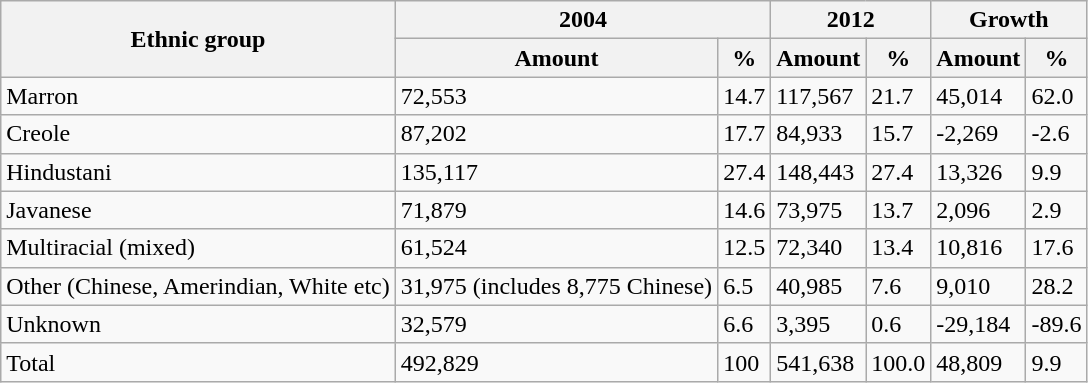<table class="wikitable">
<tr>
<th rowspan="2">Ethnic group</th>
<th colspan="2">2004</th>
<th colspan="2">2012</th>
<th colspan="2">Growth</th>
</tr>
<tr>
<th>Amount</th>
<th>%</th>
<th>Amount</th>
<th>%</th>
<th>Amount</th>
<th>%</th>
</tr>
<tr>
<td>Marron</td>
<td>72,553</td>
<td>14.7</td>
<td>117,567</td>
<td>21.7</td>
<td>45,014</td>
<td>62.0</td>
</tr>
<tr>
<td>Creole</td>
<td>87,202</td>
<td>17.7</td>
<td>84,933</td>
<td>15.7</td>
<td>-2,269</td>
<td>‐2.6</td>
</tr>
<tr>
<td>Hindustani</td>
<td>135,117</td>
<td>27.4</td>
<td>148,443</td>
<td>27.4</td>
<td>13,326</td>
<td>9.9</td>
</tr>
<tr>
<td>Javanese</td>
<td>71,879</td>
<td>14.6</td>
<td>73,975</td>
<td>13.7</td>
<td>2,096</td>
<td>2.9</td>
</tr>
<tr>
<td>Multiracial (mixed)</td>
<td>61,524</td>
<td>12.5</td>
<td>72,340</td>
<td>13.4</td>
<td>10,816</td>
<td>17.6</td>
</tr>
<tr>
<td>Other (Chinese, Amerindian, White etc)</td>
<td>31,975 (includes 8,775 Chinese)</td>
<td>6.5</td>
<td>40,985</td>
<td>7.6</td>
<td>9,010</td>
<td>28.2</td>
</tr>
<tr>
<td>Unknown</td>
<td>32,579</td>
<td>6.6</td>
<td>3,395</td>
<td>0.6</td>
<td>-29,184</td>
<td>‐89.6</td>
</tr>
<tr>
<td>Total</td>
<td>492,829</td>
<td>100</td>
<td>541,638</td>
<td>100.0</td>
<td>48,809</td>
<td>9.9</td>
</tr>
</table>
